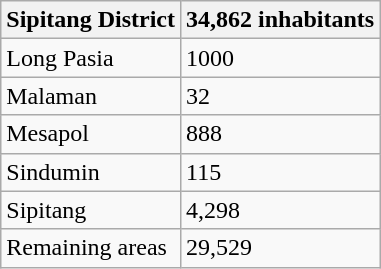<table class="wikitable">
<tr>
<th class="hintergrundfarbe6">Sipitang District</th>
<th class="hintergrundfarbe6">34,862 inhabitants</th>
</tr>
<tr>
<td>Long Pasia</td>
<td>1000</td>
</tr>
<tr>
<td>Malaman</td>
<td>32</td>
</tr>
<tr>
<td>Mesapol</td>
<td>888</td>
</tr>
<tr>
<td>Sindumin</td>
<td>115</td>
</tr>
<tr>
<td>Sipitang</td>
<td>4,298</td>
</tr>
<tr>
<td>Remaining areas</td>
<td>29,529</td>
</tr>
</table>
